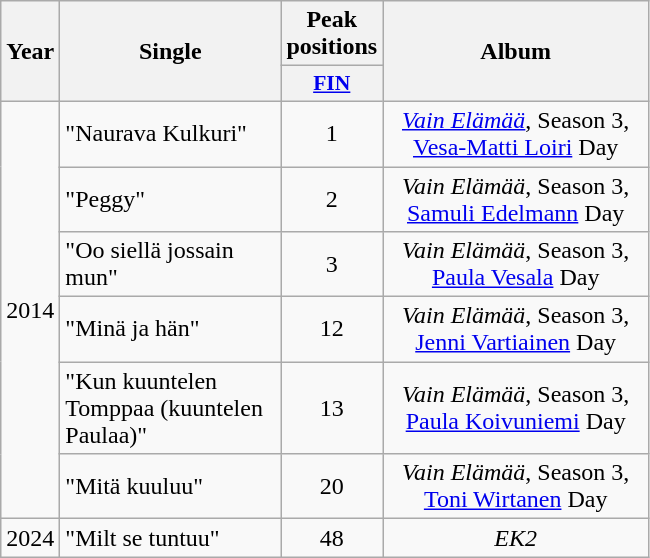<table class="wikitable">
<tr>
<th align="center" rowspan="2" width="10">Year</th>
<th align="center" rowspan="2" width="140">Single</th>
<th align="center" colspan="1" width="20">Peak positions</th>
<th align="center" rowspan="2" width="170">Album</th>
</tr>
<tr>
<th scope="col" style="width:3em;font-size:90%;"><a href='#'>FIN</a><br></th>
</tr>
<tr>
<td style="text-align:center;" rowspan=6>2014</td>
<td>"Naurava Kulkuri"</td>
<td style="text-align:center;">1</td>
<td style="text-align:center;"><em><a href='#'>Vain Elämää</a></em>, Season 3,<br><a href='#'>Vesa-Matti Loiri</a> Day</td>
</tr>
<tr>
<td>"Peggy"</td>
<td style="text-align:center;">2</td>
<td style="text-align:center;"><em>Vain Elämää</em>, Season 3,<br><a href='#'>Samuli Edelmann</a> Day</td>
</tr>
<tr>
<td>"Oo siellä jossain mun"</td>
<td style="text-align:center;">3</td>
<td style="text-align:center;"><em>Vain Elämää</em>, Season 3,<br><a href='#'>Paula Vesala</a> Day</td>
</tr>
<tr>
<td>"Minä ja hän"</td>
<td style="text-align:center;">12</td>
<td style="text-align:center;"><em>Vain Elämää</em>, Season 3,<br><a href='#'>Jenni Vartiainen</a> Day</td>
</tr>
<tr>
<td>"Kun kuuntelen Tomppaa (kuuntelen Paulaa)"</td>
<td style="text-align:center;">13</td>
<td style="text-align:center;"><em>Vain Elämää</em>, Season 3,<br><a href='#'>Paula Koivuniemi</a> Day</td>
</tr>
<tr>
<td>"Mitä kuuluu"</td>
<td style="text-align:center;">20</td>
<td style="text-align:center;"><em>Vain Elämää</em>, Season 3,<br><a href='#'>Toni Wirtanen</a> Day</td>
</tr>
<tr>
<td style="text-align:center;">2024</td>
<td>"Milt se tuntuu"</td>
<td style="text-align:center;">48<br></td>
<td style="text-align:center;"><em>EK2</em></td>
</tr>
</table>
